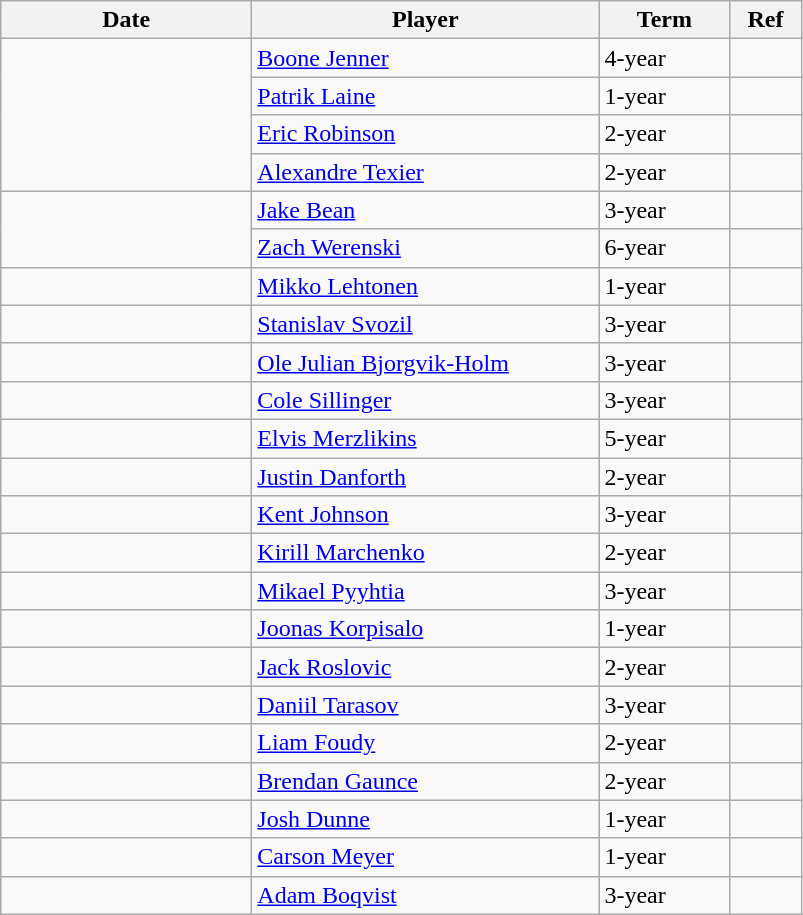<table class="wikitable">
<tr>
<th style="width: 10em;">Date</th>
<th style="width: 14em;">Player</th>
<th style="width: 5em;">Term</th>
<th style="width: 2.5em;">Ref</th>
</tr>
<tr>
<td rowspan=4></td>
<td><a href='#'>Boone Jenner</a></td>
<td>4-year</td>
<td></td>
</tr>
<tr>
<td><a href='#'>Patrik Laine</a></td>
<td>1-year</td>
<td></td>
</tr>
<tr>
<td><a href='#'>Eric Robinson</a></td>
<td>2-year</td>
<td></td>
</tr>
<tr>
<td><a href='#'>Alexandre Texier</a></td>
<td>2-year</td>
<td></td>
</tr>
<tr>
<td rowspan=2></td>
<td><a href='#'>Jake Bean</a></td>
<td>3-year</td>
<td></td>
</tr>
<tr>
<td><a href='#'>Zach Werenski</a></td>
<td>6-year</td>
<td></td>
</tr>
<tr>
<td></td>
<td><a href='#'>Mikko Lehtonen</a></td>
<td>1-year</td>
<td></td>
</tr>
<tr>
<td></td>
<td><a href='#'>Stanislav Svozil</a></td>
<td>3-year</td>
<td></td>
</tr>
<tr>
<td></td>
<td><a href='#'>Ole Julian Bjorgvik-Holm</a></td>
<td>3-year</td>
<td></td>
</tr>
<tr>
<td></td>
<td><a href='#'>Cole Sillinger</a></td>
<td>3-year</td>
<td></td>
</tr>
<tr>
<td></td>
<td><a href='#'>Elvis Merzlikins</a></td>
<td>5-year</td>
<td></td>
</tr>
<tr>
<td></td>
<td><a href='#'>Justin Danforth</a></td>
<td>2-year</td>
<td></td>
</tr>
<tr>
<td></td>
<td><a href='#'>Kent Johnson</a></td>
<td>3-year</td>
<td></td>
</tr>
<tr>
<td></td>
<td><a href='#'>Kirill Marchenko</a></td>
<td>2-year</td>
<td></td>
</tr>
<tr>
<td></td>
<td><a href='#'>Mikael Pyyhtia</a></td>
<td>3-year</td>
<td></td>
</tr>
<tr>
<td></td>
<td><a href='#'>Joonas Korpisalo</a></td>
<td>1-year</td>
<td></td>
</tr>
<tr>
<td></td>
<td><a href='#'>Jack Roslovic</a></td>
<td>2-year</td>
<td></td>
</tr>
<tr>
<td></td>
<td><a href='#'>Daniil Tarasov</a></td>
<td>3-year</td>
<td></td>
</tr>
<tr>
<td></td>
<td><a href='#'>Liam Foudy</a></td>
<td>2-year</td>
<td></td>
</tr>
<tr>
<td></td>
<td><a href='#'>Brendan Gaunce</a></td>
<td>2-year</td>
<td></td>
</tr>
<tr>
<td></td>
<td><a href='#'>Josh Dunne</a></td>
<td>1-year</td>
<td></td>
</tr>
<tr>
<td></td>
<td><a href='#'>Carson Meyer</a></td>
<td>1-year</td>
<td></td>
</tr>
<tr>
<td></td>
<td><a href='#'>Adam Boqvist</a></td>
<td>3-year</td>
<td></td>
</tr>
</table>
